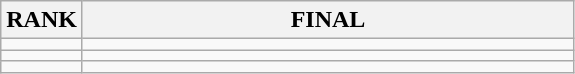<table class="wikitable">
<tr>
<th>RANK</th>
<th style="width: 20em">FINAL</th>
</tr>
<tr>
<td align="center"></td>
<td></td>
</tr>
<tr>
<td align="center"></td>
<td></td>
</tr>
<tr>
<td align="center"></td>
<td></td>
</tr>
</table>
